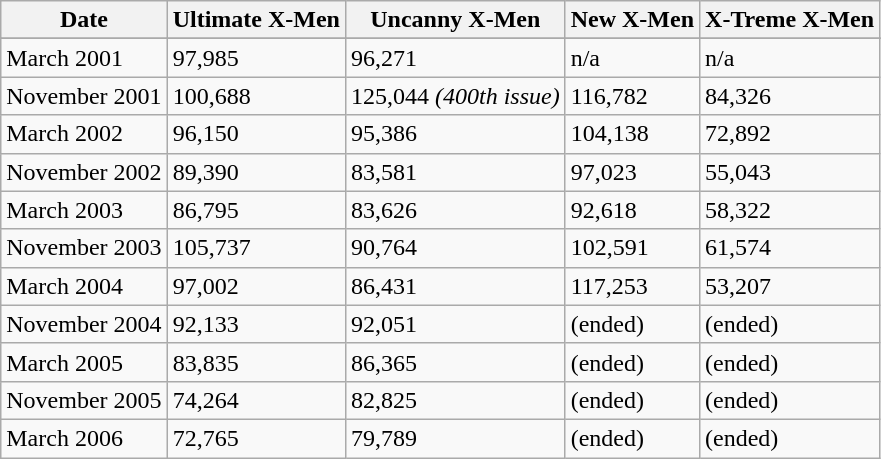<table class="wikitable">
<tr>
<th>Date</th>
<th>Ultimate X-Men</th>
<th>Uncanny X-Men</th>
<th>New X-Men</th>
<th>X-Treme X-Men</th>
</tr>
<tr>
</tr>
<tr>
<td>March 2001</td>
<td>97,985</td>
<td>96,271</td>
<td>n/a</td>
<td>n/a</td>
</tr>
<tr>
<td>November 2001</td>
<td>100,688</td>
<td>125,044 <em>(400th issue)</em></td>
<td>116,782</td>
<td>84,326</td>
</tr>
<tr>
<td>March 2002</td>
<td>96,150</td>
<td>95,386</td>
<td>104,138</td>
<td>72,892</td>
</tr>
<tr>
<td>November 2002</td>
<td>89,390</td>
<td>83,581</td>
<td>97,023</td>
<td>55,043</td>
</tr>
<tr>
<td>March 2003</td>
<td>86,795</td>
<td>83,626</td>
<td>92,618</td>
<td>58,322</td>
</tr>
<tr>
<td>November 2003</td>
<td>105,737</td>
<td>90,764</td>
<td>102,591</td>
<td>61,574</td>
</tr>
<tr>
<td>March 2004</td>
<td>97,002</td>
<td>86,431</td>
<td>117,253</td>
<td>53,207</td>
</tr>
<tr>
<td>November 2004</td>
<td>92,133</td>
<td>92,051</td>
<td>(ended)</td>
<td>(ended)</td>
</tr>
<tr>
<td>March 2005</td>
<td>83,835</td>
<td>86,365</td>
<td>(ended)</td>
<td>(ended)</td>
</tr>
<tr>
<td>November 2005</td>
<td>74,264</td>
<td>82,825</td>
<td>(ended)</td>
<td>(ended)</td>
</tr>
<tr>
<td>March 2006</td>
<td>72,765</td>
<td>79,789</td>
<td>(ended)</td>
<td>(ended)</td>
</tr>
</table>
